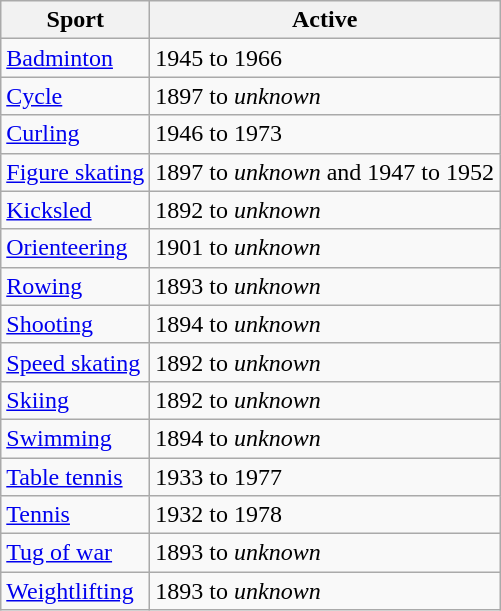<table class="wikitable">
<tr>
<th>Sport</th>
<th>Active</th>
</tr>
<tr>
<td><a href='#'>Badminton</a></td>
<td>1945 to 1966</td>
</tr>
<tr>
<td><a href='#'>Cycle</a></td>
<td>1897 to <em>unknown</em></td>
</tr>
<tr>
<td><a href='#'>Curling</a></td>
<td>1946 to 1973</td>
</tr>
<tr>
<td><a href='#'>Figure skating</a></td>
<td>1897 to <em>unknown</em> and 1947 to 1952</td>
</tr>
<tr>
<td><a href='#'>Kicksled</a></td>
<td>1892  to <em>unknown</em></td>
</tr>
<tr>
<td><a href='#'>Orienteering</a></td>
<td>1901 to <em>unknown</em></td>
</tr>
<tr>
<td><a href='#'>Rowing</a></td>
<td>1893 to <em>unknown</em></td>
</tr>
<tr>
<td><a href='#'>Shooting</a></td>
<td>1894 to <em>unknown</em></td>
</tr>
<tr>
<td><a href='#'>Speed skating</a></td>
<td>1892 to <em>unknown</em></td>
</tr>
<tr>
<td><a href='#'>Skiing</a></td>
<td>1892 to <em>unknown</em></td>
</tr>
<tr>
<td><a href='#'>Swimming</a></td>
<td>1894 to <em>unknown</em></td>
</tr>
<tr>
<td><a href='#'>Table tennis</a></td>
<td>1933 to 1977</td>
</tr>
<tr>
<td><a href='#'>Tennis</a></td>
<td>1932 to 1978</td>
</tr>
<tr>
<td><a href='#'>Tug of war</a></td>
<td>1893 to <em>unknown</em></td>
</tr>
<tr>
<td><a href='#'>Weightlifting</a></td>
<td>1893 to <em>unknown</em></td>
</tr>
</table>
